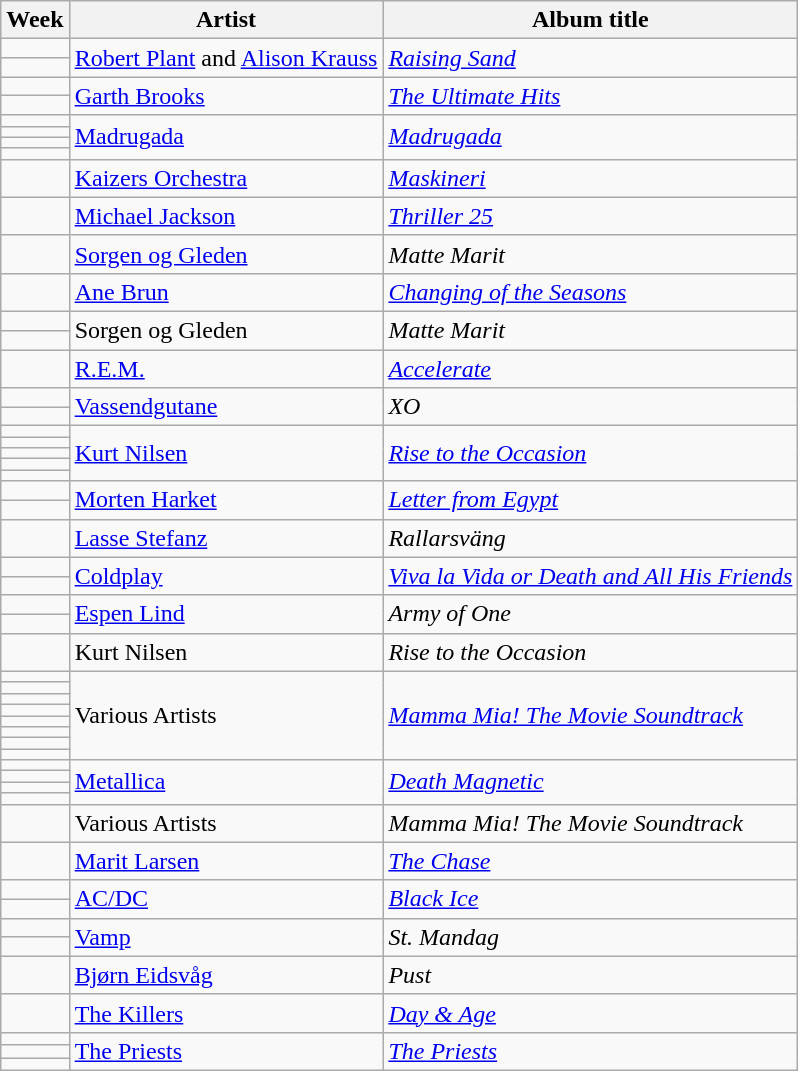<table class="wikitable">
<tr>
<th>Week</th>
<th>Artist</th>
<th>Album title</th>
</tr>
<tr>
<td></td>
<td rowspan=2><a href='#'>Robert Plant</a> and <a href='#'>Alison Krauss</a></td>
<td rowspan=2><em><a href='#'>Raising Sand</a></em></td>
</tr>
<tr>
<td></td>
</tr>
<tr>
<td></td>
<td rowspan=2><a href='#'>Garth Brooks</a></td>
<td rowspan=2><em><a href='#'>The Ultimate Hits</a></em></td>
</tr>
<tr>
<td></td>
</tr>
<tr>
<td></td>
<td rowspan=4><a href='#'>Madrugada</a></td>
<td rowspan=4><em><a href='#'>Madrugada</a></em></td>
</tr>
<tr>
<td></td>
</tr>
<tr>
<td></td>
</tr>
<tr>
<td></td>
</tr>
<tr>
<td></td>
<td><a href='#'>Kaizers Orchestra</a></td>
<td><em><a href='#'>Maskineri</a></em></td>
</tr>
<tr>
<td></td>
<td><a href='#'>Michael Jackson</a></td>
<td><em><a href='#'>Thriller 25</a></em></td>
</tr>
<tr>
<td></td>
<td><a href='#'>Sorgen og Gleden</a></td>
<td><em>Matte Marit</em></td>
</tr>
<tr>
<td></td>
<td><a href='#'>Ane Brun</a></td>
<td><em><a href='#'>Changing of the Seasons</a></em></td>
</tr>
<tr>
<td></td>
<td rowspan=2>Sorgen og Gleden</td>
<td rowspan=2><em>Matte Marit</em></td>
</tr>
<tr>
<td></td>
</tr>
<tr>
<td></td>
<td><a href='#'>R.E.M.</a></td>
<td><em><a href='#'>Accelerate</a></em></td>
</tr>
<tr>
<td></td>
<td rowspan=2><a href='#'>Vassendgutane</a></td>
<td rowspan=2><em>XO</em></td>
</tr>
<tr>
<td></td>
</tr>
<tr>
<td></td>
<td rowspan=5><a href='#'>Kurt Nilsen</a></td>
<td rowspan=5><em><a href='#'>Rise to the Occasion</a></em></td>
</tr>
<tr>
<td></td>
</tr>
<tr>
<td></td>
</tr>
<tr>
<td></td>
</tr>
<tr>
<td></td>
</tr>
<tr>
<td></td>
<td rowspan=2><a href='#'>Morten Harket</a></td>
<td rowspan=2><em><a href='#'>Letter from Egypt</a></em></td>
</tr>
<tr>
<td></td>
</tr>
<tr>
<td></td>
<td><a href='#'>Lasse Stefanz</a></td>
<td><em>Rallarsväng</em></td>
</tr>
<tr>
<td></td>
<td rowspan=2><a href='#'>Coldplay</a></td>
<td rowspan=2><em><a href='#'>Viva la Vida or Death and All His Friends</a></em></td>
</tr>
<tr>
<td></td>
</tr>
<tr>
<td></td>
<td rowspan=2><a href='#'>Espen Lind</a></td>
<td rowspan=2><em>Army of One</em></td>
</tr>
<tr>
<td></td>
</tr>
<tr>
<td></td>
<td>Kurt Nilsen</td>
<td><em>Rise to the Occasion</em></td>
</tr>
<tr>
<td></td>
<td rowspan=8>Various Artists</td>
<td rowspan=8><em><a href='#'>Mamma Mia! The Movie Soundtrack</a></em></td>
</tr>
<tr>
<td></td>
</tr>
<tr>
<td></td>
</tr>
<tr>
<td></td>
</tr>
<tr>
<td></td>
</tr>
<tr>
<td></td>
</tr>
<tr>
<td></td>
</tr>
<tr>
<td></td>
</tr>
<tr>
<td></td>
<td rowspan=4><a href='#'>Metallica</a></td>
<td rowspan=4><em><a href='#'>Death Magnetic</a></em></td>
</tr>
<tr>
<td></td>
</tr>
<tr>
<td></td>
</tr>
<tr>
<td></td>
</tr>
<tr>
<td></td>
<td>Various Artists</td>
<td><em>Mamma Mia! The Movie Soundtrack</em></td>
</tr>
<tr>
<td></td>
<td><a href='#'>Marit Larsen</a></td>
<td><em><a href='#'>The Chase</a></em></td>
</tr>
<tr>
<td></td>
<td rowspan=2><a href='#'>AC/DC</a></td>
<td rowspan=2><em><a href='#'>Black Ice</a></em></td>
</tr>
<tr>
<td></td>
</tr>
<tr>
<td></td>
<td rowspan=2><a href='#'>Vamp</a></td>
<td rowspan=2><em>St. Mandag</em></td>
</tr>
<tr>
<td></td>
</tr>
<tr>
<td></td>
<td><a href='#'>Bjørn Eidsvåg</a></td>
<td><em>Pust</em></td>
</tr>
<tr>
<td></td>
<td><a href='#'>The Killers</a></td>
<td><em><a href='#'>Day & Age</a></em></td>
</tr>
<tr>
<td></td>
<td rowspan=3><a href='#'>The Priests</a></td>
<td rowspan=3><em><a href='#'>The Priests</a></em></td>
</tr>
<tr>
<td></td>
</tr>
<tr>
<td></td>
</tr>
</table>
